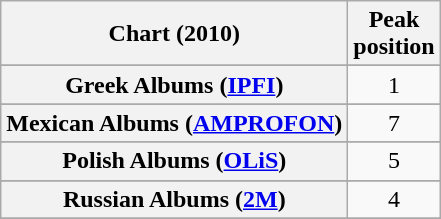<table class="wikitable sortable plainrowheaders" style="text-align:center">
<tr>
<th scope="col">Chart (2010)</th>
<th scope="col">Peak<br> position</th>
</tr>
<tr>
</tr>
<tr>
</tr>
<tr>
</tr>
<tr>
</tr>
<tr>
</tr>
<tr>
</tr>
<tr>
</tr>
<tr>
</tr>
<tr>
</tr>
<tr>
<th scope="row">Greek Albums (<a href='#'>IPFI</a>)</th>
<td>1</td>
</tr>
<tr>
</tr>
<tr>
</tr>
<tr>
</tr>
<tr>
<th scope="row">Mexican Albums (<a href='#'>AMPROFON</a>)</th>
<td>7</td>
</tr>
<tr>
</tr>
<tr>
</tr>
<tr>
<th scope="row">Polish Albums (<a href='#'>OLiS</a>)</th>
<td>5</td>
</tr>
<tr>
</tr>
<tr>
<th scope="row">Russian Albums (<a href='#'>2M</a>)</th>
<td>4</td>
</tr>
<tr>
</tr>
<tr>
</tr>
<tr>
</tr>
<tr>
</tr>
<tr>
</tr>
<tr>
</tr>
<tr>
</tr>
<tr>
</tr>
</table>
